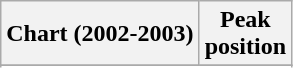<table class="wikitable sortable plainrowheaders" style="text-align:center">
<tr>
<th scope="col">Chart (2002-2003)</th>
<th scope="col">Peak<br>position</th>
</tr>
<tr>
</tr>
<tr>
</tr>
<tr>
</tr>
</table>
